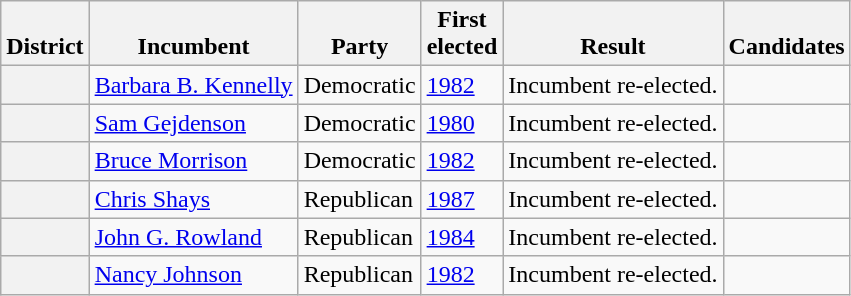<table class=wikitable>
<tr valign=bottom>
<th>District</th>
<th>Incumbent</th>
<th>Party</th>
<th>First<br>elected</th>
<th>Result</th>
<th>Candidates</th>
</tr>
<tr>
<th></th>
<td><a href='#'>Barbara B. Kennelly</a></td>
<td>Democratic</td>
<td><a href='#'>1982</a></td>
<td>Incumbent re-elected.</td>
<td nowrap></td>
</tr>
<tr>
<th></th>
<td><a href='#'>Sam Gejdenson</a></td>
<td>Democratic</td>
<td><a href='#'>1980</a></td>
<td>Incumbent re-elected.</td>
<td nowrap></td>
</tr>
<tr>
<th></th>
<td><a href='#'>Bruce Morrison</a></td>
<td>Democratic</td>
<td><a href='#'>1982</a></td>
<td>Incumbent re-elected.</td>
<td nowrap></td>
</tr>
<tr>
<th></th>
<td><a href='#'>Chris Shays</a></td>
<td>Republican</td>
<td><a href='#'>1987</a></td>
<td>Incumbent re-elected.</td>
<td nowrap></td>
</tr>
<tr>
<th></th>
<td><a href='#'>John G. Rowland</a></td>
<td>Republican</td>
<td><a href='#'>1984</a></td>
<td>Incumbent re-elected.</td>
<td nowrap></td>
</tr>
<tr>
<th></th>
<td><a href='#'>Nancy Johnson</a></td>
<td>Republican</td>
<td><a href='#'>1982</a></td>
<td>Incumbent re-elected.</td>
<td nowrap></td>
</tr>
</table>
